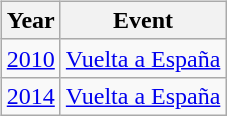<table>
<tr>
<td valign="top"><br><table class="wikitable">
<tr>
<th>Year</th>
<th>Event</th>
</tr>
<tr>
<td><a href='#'>2010</a></td>
<td><a href='#'>Vuelta a España</a></td>
</tr>
<tr>
<td><a href='#'>2014</a></td>
<td><a href='#'>Vuelta a España</a></td>
</tr>
</table>
</td>
</tr>
</table>
